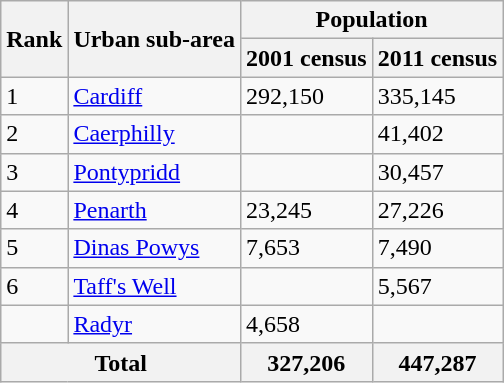<table class="wikitable">
<tr>
<th rowspan=2>Rank</th>
<th rowspan=2>Urban sub-area</th>
<th colspan=2>Population</th>
</tr>
<tr>
<th>2001 census</th>
<th>2011 census</th>
</tr>
<tr>
<td>1</td>
<td><a href='#'>Cardiff</a></td>
<td>292,150</td>
<td>335,145</td>
</tr>
<tr>
<td>2</td>
<td><a href='#'>Caerphilly</a></td>
<td></td>
<td>41,402</td>
</tr>
<tr>
<td>3</td>
<td><a href='#'>Pontypridd</a></td>
<td></td>
<td>30,457</td>
</tr>
<tr>
<td>4</td>
<td><a href='#'>Penarth</a></td>
<td>23,245</td>
<td>27,226</td>
</tr>
<tr>
<td>5</td>
<td><a href='#'>Dinas Powys</a></td>
<td>7,653</td>
<td>7,490</td>
</tr>
<tr>
<td>6</td>
<td><a href='#'>Taff's Well</a></td>
<td></td>
<td>5,567</td>
</tr>
<tr>
<td></td>
<td><a href='#'>Radyr</a></td>
<td>4,658</td>
<td></td>
</tr>
<tr>
<th colspan=2>Total</th>
<th>327,206</th>
<th>447,287</th>
</tr>
</table>
